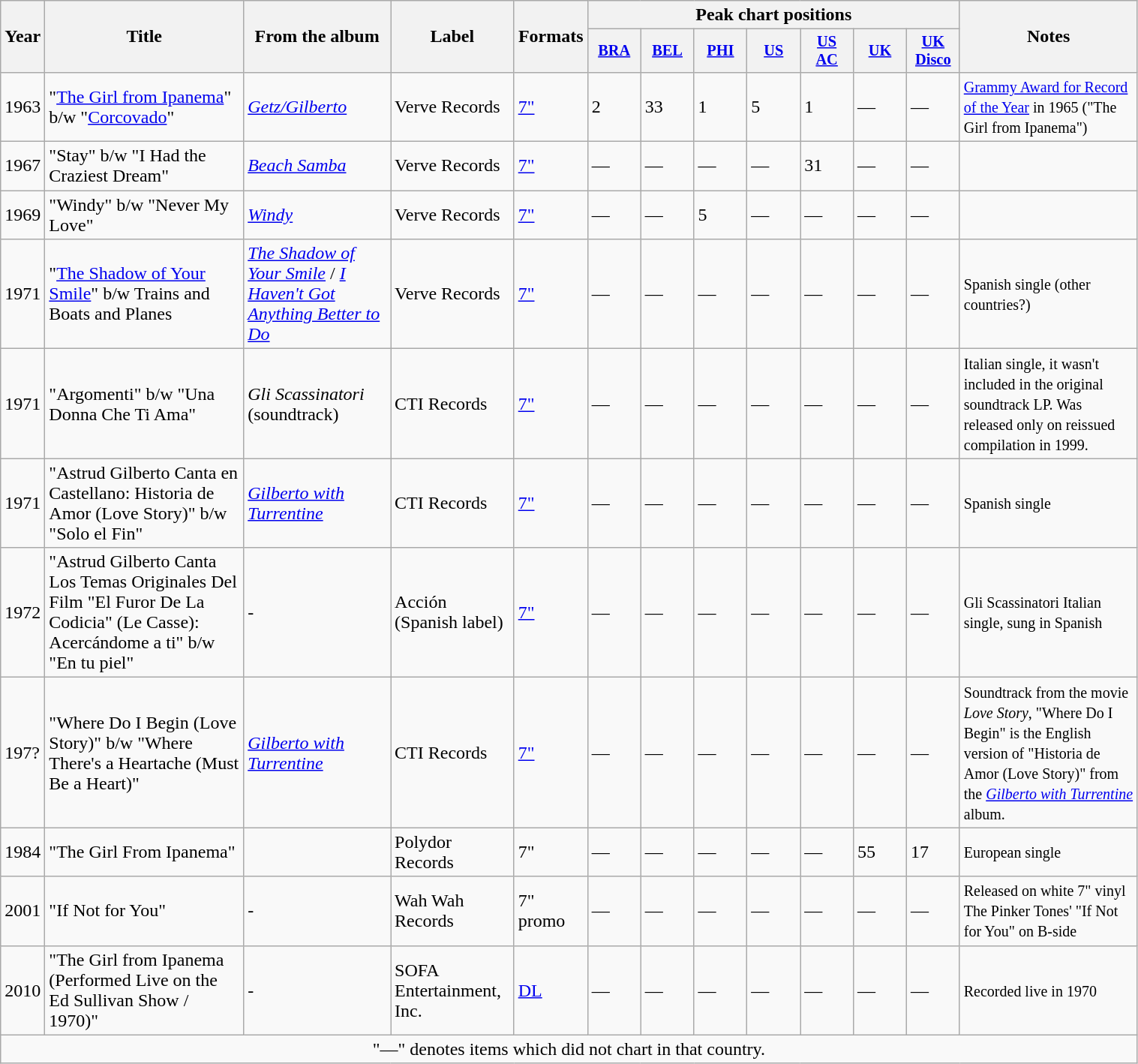<table class="wikitable" style="width:80%;">
<tr>
<th scope="col" rowspan="2">Year</th>
<th scope="col" rowspan="2">Title</th>
<th scope="col" rowspan="2">From the album</th>
<th scope="col" rowspan="2">Label</th>
<th scope="col" rowspan="2">Formats</th>
<th scope="col" colspan="7">Peak chart positions</th>
<th scope="col" rowspan="2">Notes</th>
</tr>
<tr>
<th scope="col" style="width:3em;font-size:85%;"><a href='#'>BRA</a><br></th>
<th scope="col" style="width:3em;font-size:85%;"><a href='#'>BEL</a><br></th>
<th scope="col" style="width:3em;font-size:85%;"><a href='#'>PHI</a><br></th>
<th scope="col" style="width:3em;font-size:85%;"><a href='#'>US</a><br></th>
<th scope="col" style="width:3em;font-size:85%;"><a href='#'>US<br>AC</a><br></th>
<th scope="col" style="width:3em;font-size:85%;"><a href='#'>UK</a><br></th>
<th scope="col" style="width:3em;font-size:85%;"><a href='#'>UK<br>Disco</a><br></th>
</tr>
<tr>
<td>1963</td>
<td>"<a href='#'>The Girl from Ipanema</a>" b/w "<a href='#'>Corcovado</a>"</td>
<td><em><a href='#'>Getz/Gilberto</a></em></td>
<td>Verve Records</td>
<td><a href='#'>7"</a></td>
<td>2</td>
<td>33</td>
<td>1</td>
<td>5</td>
<td>1</td>
<td>—</td>
<td>—</td>
<td><small><a href='#'>Grammy Award for Record of the Year</a> in 1965 ("The Girl from Ipanema")</small></td>
</tr>
<tr>
<td>1967</td>
<td>"Stay" b/w "I Had the Craziest Dream"</td>
<td><em><a href='#'>Beach Samba</a></em></td>
<td>Verve Records</td>
<td><a href='#'>7"</a></td>
<td>—</td>
<td>—</td>
<td>—</td>
<td>—</td>
<td>31</td>
<td>—</td>
<td>—</td>
<td></td>
</tr>
<tr>
<td>1969</td>
<td>"Windy" b/w "Never My Love"</td>
<td><em><a href='#'>Windy</a></em></td>
<td>Verve Records</td>
<td><a href='#'>7"</a></td>
<td>—</td>
<td>—</td>
<td>5</td>
<td>—</td>
<td>—</td>
<td>—</td>
<td>—</td>
<td></td>
</tr>
<tr>
<td>1971</td>
<td>"<a href='#'>The Shadow of Your Smile</a>" b/w Trains and Boats and Planes</td>
<td><em><a href='#'>The Shadow of Your Smile</a></em> / <em><a href='#'>I Haven't Got Anything Better to Do</a></em></td>
<td>Verve Records</td>
<td><a href='#'>7"</a></td>
<td>—</td>
<td>—</td>
<td>—</td>
<td>—</td>
<td>—</td>
<td>—</td>
<td>—</td>
<td><small>Spanish single (other countries?)</small></td>
</tr>
<tr>
<td>1971</td>
<td>"Argomenti" b/w "Una Donna Che Ti Ama"</td>
<td><em>Gli Scassinatori</em> (soundtrack)</td>
<td>CTI Records</td>
<td><a href='#'>7"</a></td>
<td>—</td>
<td>—</td>
<td>—</td>
<td>—</td>
<td>—</td>
<td>—</td>
<td>—</td>
<td><small> Italian single, it wasn't included in the original soundtrack LP. Was released only on reissued compilation in 1999.</small></td>
</tr>
<tr>
<td>1971</td>
<td>"Astrud Gilberto Canta en Castellano: Historia de Amor (Love Story)" b/w "Solo el Fin"</td>
<td><em><a href='#'>Gilberto with Turrentine</a></em></td>
<td>CTI Records</td>
<td><a href='#'>7"</a></td>
<td>—</td>
<td>—</td>
<td>—</td>
<td>—</td>
<td>—</td>
<td>—</td>
<td>—</td>
<td><small>Spanish single</small></td>
</tr>
<tr>
<td>1972</td>
<td>"Astrud Gilberto Canta Los Temas Originales Del Film "El Furor De La Codicia" (Le Casse): Acercándome a ti" b/w "En tu piel"</td>
<td>-</td>
<td>Acción (Spanish label)</td>
<td><a href='#'>7"</a></td>
<td>—</td>
<td>—</td>
<td>—</td>
<td>—</td>
<td>—</td>
<td>—</td>
<td>—</td>
<td><small> Gli Scassinatori Italian single, sung in Spanish</small></td>
</tr>
<tr>
<td>197?</td>
<td>"Where Do I Begin (Love Story)" b/w "Where There's a Heartache (Must Be a Heart)"</td>
<td><em><a href='#'>Gilberto with Turrentine</a></em></td>
<td>CTI Records</td>
<td><a href='#'>7"</a></td>
<td>—</td>
<td>—</td>
<td>—</td>
<td>—</td>
<td>—</td>
<td>—</td>
<td>—</td>
<td><small>Soundtrack from the movie <em>Love Story</em>, "Where Do I Begin" is the English version of "Historia de Amor (Love Story)" from the <em><a href='#'>Gilberto with Turrentine</a></em> album.</small></td>
</tr>
<tr>
<td>1984</td>
<td>"The Girl From Ipanema"</td>
<td></td>
<td>Polydor Records</td>
<td>7"</td>
<td>—</td>
<td>—</td>
<td>—</td>
<td>—</td>
<td>—</td>
<td>55</td>
<td>17</td>
<td><small>European single</small></td>
</tr>
<tr>
<td>2001</td>
<td>"If Not for You"</td>
<td>-</td>
<td>Wah Wah Records</td>
<td>7" promo</td>
<td>—</td>
<td>—</td>
<td>—</td>
<td>—</td>
<td>—</td>
<td>—</td>
<td>—</td>
<td><small>Released on white 7" vinyl</small><br><small>The Pinker Tones' "If Not for You" on B-side</small></td>
</tr>
<tr>
<td>2010</td>
<td>"The Girl from Ipanema (Performed Live on the Ed Sullivan Show / 1970)"</td>
<td>-</td>
<td>SOFA Entertainment, Inc.</td>
<td><a href='#'>DL</a></td>
<td>—</td>
<td>—</td>
<td>—</td>
<td>—</td>
<td>—</td>
<td>—</td>
<td>—</td>
<td><small>Recorded live in 1970</small></td>
</tr>
<tr>
<td colspan="13" style="text-align:center;" style="font-size:90%">"—" denotes items which did not chart in that country.</td>
</tr>
</table>
